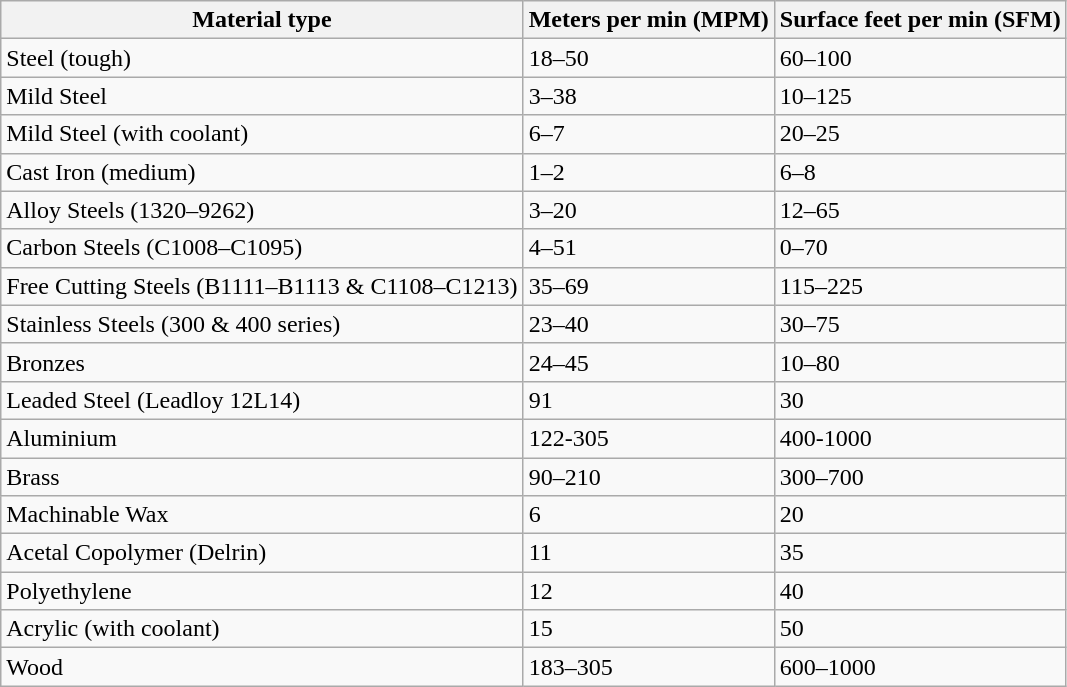<table class="wikitable">
<tr>
<th>Material type</th>
<th>Meters per min (MPM)</th>
<th>Surface feet per min (SFM)</th>
</tr>
<tr>
<td>Steel (tough)</td>
<td>18–50</td>
<td>60–100</td>
</tr>
<tr>
<td>Mild Steel</td>
<td>3–38</td>
<td>10–125</td>
</tr>
<tr>
<td>Mild Steel (with coolant)</td>
<td>6–7</td>
<td>20–25</td>
</tr>
<tr>
<td>Cast Iron (medium)</td>
<td>1–2</td>
<td>6–8</td>
</tr>
<tr>
<td>Alloy Steels (1320–9262)</td>
<td>3–20</td>
<td>12–65</td>
</tr>
<tr>
<td>Carbon Steels (C1008–C1095)</td>
<td>4–51</td>
<td>0–70</td>
</tr>
<tr>
<td>Free Cutting Steels (B1111–B1113 & C1108–C1213)</td>
<td>35–69</td>
<td>115–225</td>
</tr>
<tr>
<td>Stainless Steels (300 & 400 series)</td>
<td>23–40</td>
<td>30–75</td>
</tr>
<tr>
<td>Bronzes</td>
<td>24–45</td>
<td>10–80</td>
</tr>
<tr>
<td>Leaded Steel (Leadloy 12L14)</td>
<td>91</td>
<td>30</td>
</tr>
<tr>
<td>Aluminium</td>
<td>122-305</td>
<td>400-1000</td>
</tr>
<tr>
<td>Brass</td>
<td>90–210</td>
<td>300–700</td>
</tr>
<tr>
<td>Machinable Wax</td>
<td>6</td>
<td>20</td>
</tr>
<tr>
<td>Acetal Copolymer (Delrin)</td>
<td>11</td>
<td>35</td>
</tr>
<tr>
<td>Polyethylene</td>
<td>12</td>
<td>40</td>
</tr>
<tr>
<td>Acrylic (with coolant)</td>
<td>15</td>
<td>50</td>
</tr>
<tr>
<td>Wood</td>
<td>183–305</td>
<td>600–1000</td>
</tr>
</table>
